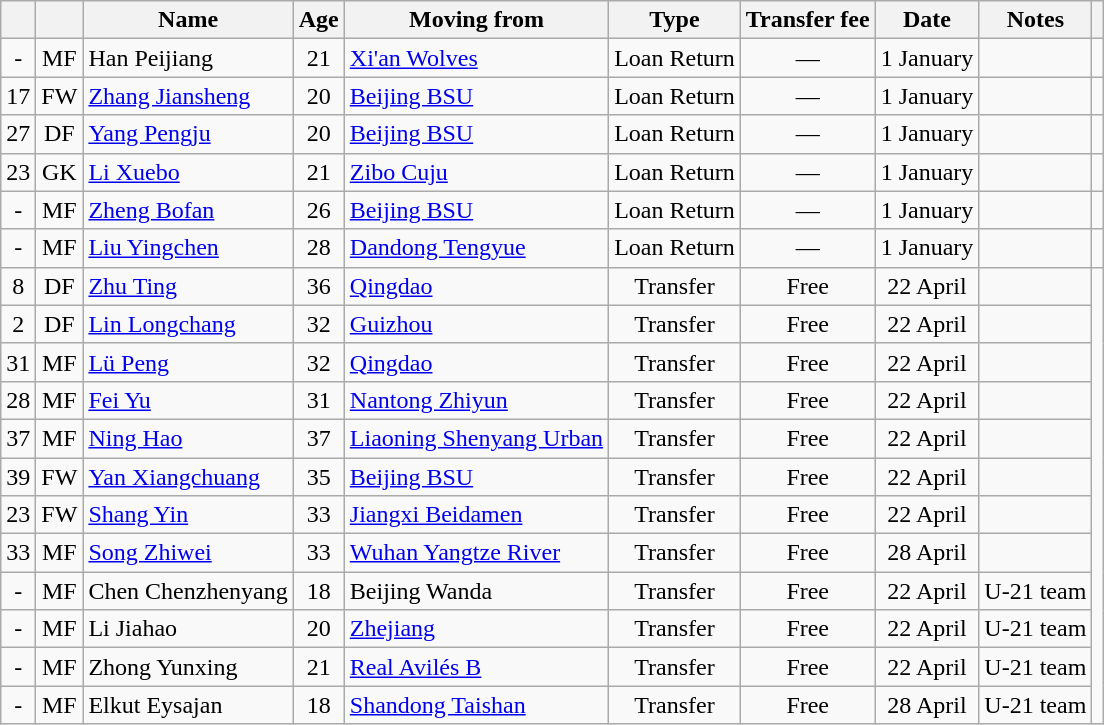<table class="wikitable" style="text-align: center">
<tr>
<th></th>
<th></th>
<th>Name</th>
<th>Age</th>
<th>Moving from</th>
<th>Type</th>
<th>Transfer fee</th>
<th>Date</th>
<th>Notes</th>
<th></th>
</tr>
<tr>
<td>-</td>
<td>MF</td>
<td align="left"> Han Peijiang</td>
<td>21</td>
<td align="left"> <a href='#'>Xi'an Wolves</a></td>
<td>Loan Return</td>
<td>—</td>
<td>1 January</td>
<td></td>
<td></td>
</tr>
<tr>
<td>17</td>
<td>FW</td>
<td align="left"> <a href='#'>Zhang Jiansheng</a></td>
<td>20</td>
<td align="left"> <a href='#'>Beijing BSU</a></td>
<td>Loan Return</td>
<td>—</td>
<td>1 January</td>
<td></td>
<td></td>
</tr>
<tr>
<td>27</td>
<td>DF</td>
<td align="left"> <a href='#'>Yang Pengju</a></td>
<td>20</td>
<td align="left"> <a href='#'>Beijing BSU</a></td>
<td>Loan Return</td>
<td>—</td>
<td>1 January</td>
<td></td>
<td></td>
</tr>
<tr>
<td>23</td>
<td>GK</td>
<td align="left"> <a href='#'>Li Xuebo</a></td>
<td>21</td>
<td align="left"> <a href='#'>Zibo Cuju</a></td>
<td>Loan Return</td>
<td>—</td>
<td>1 January</td>
<td></td>
<td></td>
</tr>
<tr>
<td>-</td>
<td>MF</td>
<td align="left"> <a href='#'>Zheng Bofan</a></td>
<td>26</td>
<td align="left"> <a href='#'>Beijing BSU</a></td>
<td>Loan Return</td>
<td>—</td>
<td>1 January</td>
<td></td>
<td></td>
</tr>
<tr>
<td>-</td>
<td>MF</td>
<td align="left"> <a href='#'>Liu Yingchen</a></td>
<td>28</td>
<td align="left"> <a href='#'>Dandong Tengyue</a></td>
<td>Loan Return</td>
<td>—</td>
<td>1 January</td>
<td></td>
<td></td>
</tr>
<tr>
<td>8</td>
<td>DF</td>
<td align="left"> <a href='#'>Zhu Ting</a></td>
<td>36</td>
<td align="left"> <a href='#'>Qingdao</a></td>
<td>Transfer</td>
<td>Free</td>
<td>22 April</td>
<td></td>
<td rowspan="12"></td>
</tr>
<tr>
<td>2</td>
<td>DF</td>
<td align="left"> <a href='#'>Lin Longchang</a></td>
<td>32</td>
<td align="left"> <a href='#'>Guizhou</a></td>
<td>Transfer</td>
<td>Free</td>
<td>22 April</td>
<td></td>
</tr>
<tr>
<td>31</td>
<td>MF</td>
<td align="left"> <a href='#'>Lü Peng</a></td>
<td>32</td>
<td align="left"> <a href='#'>Qingdao</a></td>
<td>Transfer</td>
<td>Free</td>
<td>22 April</td>
<td></td>
</tr>
<tr>
<td>28</td>
<td>MF</td>
<td align="left"> <a href='#'>Fei Yu</a></td>
<td>31</td>
<td align="left"> <a href='#'>Nantong Zhiyun</a></td>
<td>Transfer</td>
<td>Free</td>
<td>22 April</td>
<td></td>
</tr>
<tr>
<td>37</td>
<td>MF</td>
<td align="left"> <a href='#'>Ning Hao</a></td>
<td>37</td>
<td align="left"> <a href='#'>Liaoning Shenyang Urban</a></td>
<td>Transfer</td>
<td>Free</td>
<td>22 April</td>
<td></td>
</tr>
<tr>
<td>39</td>
<td>FW</td>
<td align="left"> <a href='#'>Yan Xiangchuang</a></td>
<td>35</td>
<td align="left"> <a href='#'>Beijing BSU</a></td>
<td>Transfer</td>
<td>Free</td>
<td>22 April</td>
<td></td>
</tr>
<tr>
<td>23</td>
<td>FW</td>
<td align="left"> <a href='#'>Shang Yin</a></td>
<td>33</td>
<td align="left"> <a href='#'>Jiangxi Beidamen</a></td>
<td>Transfer</td>
<td>Free</td>
<td>22 April</td>
<td></td>
</tr>
<tr>
<td>33</td>
<td>MF</td>
<td align="left"> <a href='#'>Song Zhiwei</a></td>
<td>33</td>
<td align="left"> <a href='#'>Wuhan Yangtze River</a></td>
<td>Transfer</td>
<td>Free</td>
<td>28 April</td>
<td></td>
</tr>
<tr>
<td>-</td>
<td>MF</td>
<td align="left"> Chen Chenzhenyang</td>
<td>18</td>
<td align="left"> Beijing Wanda</td>
<td>Transfer</td>
<td>Free</td>
<td>22 April</td>
<td>U-21 team</td>
</tr>
<tr>
<td>-</td>
<td>MF</td>
<td align="left"> Li Jiahao</td>
<td>20</td>
<td align="left"> <a href='#'>Zhejiang</a></td>
<td>Transfer</td>
<td>Free</td>
<td>22 April</td>
<td>U-21 team</td>
</tr>
<tr>
<td>-</td>
<td>MF</td>
<td align="left"> Zhong Yunxing</td>
<td>21</td>
<td align="left"> <a href='#'>Real Avilés B</a></td>
<td>Transfer</td>
<td>Free</td>
<td>22 April</td>
<td>U-21 team</td>
</tr>
<tr>
<td>-</td>
<td>MF</td>
<td align="left"> Elkut Eysajan</td>
<td>18</td>
<td align="left"> <a href='#'>Shandong Taishan</a></td>
<td>Transfer</td>
<td>Free</td>
<td>28 April</td>
<td>U-21 team</td>
</tr>
</table>
